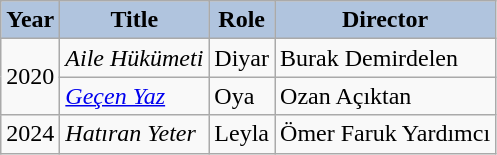<table class="wikitable">
<tr>
<th style="background:#B0C4DE;">Year</th>
<th style="background:#B0C4DE;">Title</th>
<th style="background:#B0C4DE;">Role</th>
<th style="background:#B0C4DE;">Director</th>
</tr>
<tr>
<td rowspan="2">2020</td>
<td><em>Aile Hükümeti</em></td>
<td>Diyar</td>
<td>Burak Demirdelen</td>
</tr>
<tr>
<td><em><a href='#'>Geçen Yaz</a></em></td>
<td>Oya</td>
<td>Ozan Açıktan</td>
</tr>
<tr>
<td>2024</td>
<td><em>Hatıran Yeter</em></td>
<td>Leyla</td>
<td>Ömer Faruk Yardımcı</td>
</tr>
</table>
